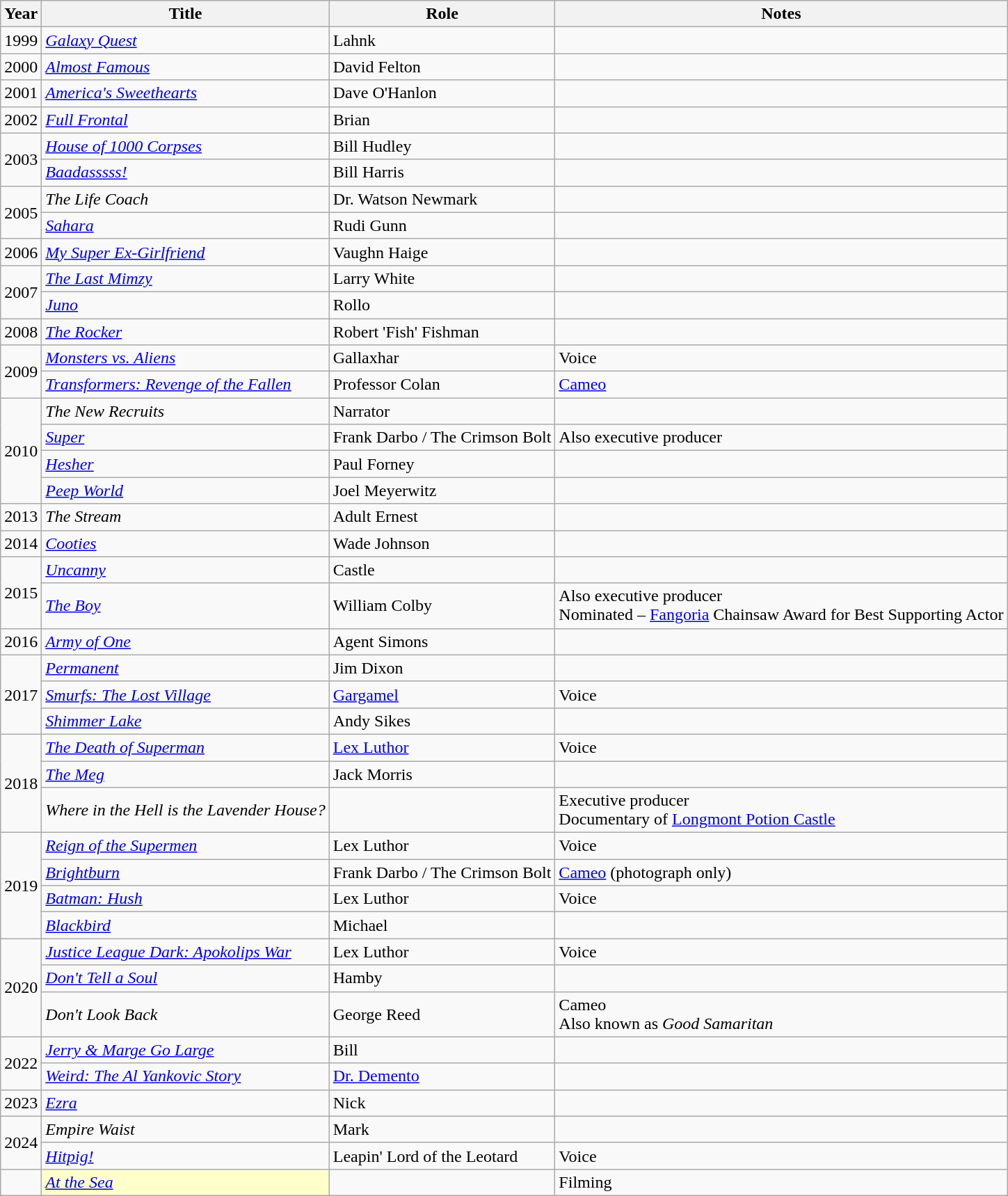<table class="wikitable sortable">
<tr>
<th>Year</th>
<th>Title</th>
<th>Role</th>
<th>Notes</th>
</tr>
<tr>
<td>1999</td>
<td><em><a href='#'>Galaxy Quest</a></em></td>
<td>Lahnk</td>
<td></td>
</tr>
<tr>
<td>2000</td>
<td><em><a href='#'>Almost Famous</a></em></td>
<td>David Felton</td>
<td></td>
</tr>
<tr>
<td>2001</td>
<td><em><a href='#'>America's Sweethearts</a></em></td>
<td>Dave O'Hanlon</td>
<td></td>
</tr>
<tr>
<td>2002</td>
<td><em><a href='#'>Full Frontal</a></em></td>
<td>Brian</td>
<td></td>
</tr>
<tr>
<td rowspan="2">2003</td>
<td><em><a href='#'>House of 1000 Corpses</a></em></td>
<td>Bill Hudley</td>
<td></td>
</tr>
<tr>
<td><em><a href='#'>Baadasssss!</a></em></td>
<td>Bill Harris</td>
<td></td>
</tr>
<tr>
<td rowspan="2">2005</td>
<td><em>The Life Coach</em></td>
<td>Dr. Watson Newmark</td>
<td></td>
</tr>
<tr>
<td><em><a href='#'>Sahara</a></em></td>
<td>Rudi Gunn</td>
<td></td>
</tr>
<tr>
<td>2006</td>
<td><em><a href='#'>My Super Ex-Girlfriend</a></em></td>
<td>Vaughn Haige</td>
<td></td>
</tr>
<tr>
<td rowspan="2">2007</td>
<td><em><a href='#'>The Last Mimzy</a></em></td>
<td>Larry White</td>
<td></td>
</tr>
<tr>
<td><em><a href='#'>Juno</a></em></td>
<td>Rollo</td>
<td></td>
</tr>
<tr>
<td>2008</td>
<td><em><a href='#'>The Rocker</a></em></td>
<td>Robert 'Fish' Fishman</td>
<td></td>
</tr>
<tr>
<td rowspan="2">2009</td>
<td><em><a href='#'>Monsters vs. Aliens</a></em></td>
<td>Gallaxhar</td>
<td>Voice</td>
</tr>
<tr>
<td><em><a href='#'>Transformers: Revenge of the Fallen</a></em></td>
<td>Professor Colan</td>
<td><a href='#'>Cameo</a></td>
</tr>
<tr>
<td rowspan="4">2010</td>
<td><em>The New Recruits</em></td>
<td>Narrator</td>
<td></td>
</tr>
<tr>
<td><em><a href='#'>Super</a></em></td>
<td>Frank Darbo / The Crimson Bolt</td>
<td>Also executive producer</td>
</tr>
<tr>
<td><em><a href='#'>Hesher</a></em></td>
<td>Paul Forney</td>
<td></td>
</tr>
<tr>
<td><em><a href='#'>Peep World</a></em></td>
<td>Joel Meyerwitz</td>
<td></td>
</tr>
<tr>
<td>2013</td>
<td><em>The Stream</em></td>
<td>Adult Ernest</td>
<td></td>
</tr>
<tr>
<td>2014</td>
<td><em><a href='#'>Cooties</a></em></td>
<td>Wade Johnson</td>
<td></td>
</tr>
<tr>
<td rowspan="2">2015</td>
<td><em><a href='#'>Uncanny</a></em></td>
<td>Castle</td>
<td></td>
</tr>
<tr>
<td><em><a href='#'>The Boy</a></em></td>
<td>William Colby</td>
<td>Also executive producer<br>Nominated – <a href='#'>Fangoria</a> Chainsaw Award for Best Supporting Actor</td>
</tr>
<tr>
<td>2016</td>
<td><em><a href='#'>Army of One</a></em></td>
<td>Agent Simons</td>
<td></td>
</tr>
<tr>
<td rowspan="3">2017</td>
<td><em><a href='#'>Permanent</a></em></td>
<td>Jim Dixon</td>
<td></td>
</tr>
<tr>
<td><em><a href='#'>Smurfs: The Lost Village</a></em></td>
<td><a href='#'>Gargamel</a></td>
<td>Voice</td>
</tr>
<tr>
<td><em><a href='#'>Shimmer Lake</a></em></td>
<td>Andy Sikes</td>
<td></td>
</tr>
<tr>
<td rowspan="3">2018</td>
<td><em><a href='#'>The Death of Superman</a></em></td>
<td><a href='#'>Lex Luthor</a></td>
<td>Voice</td>
</tr>
<tr>
<td><em><a href='#'>The Meg</a></em></td>
<td>Jack Morris</td>
<td></td>
</tr>
<tr>
<td><em>Where in the Hell is the Lavender House?</em></td>
<td></td>
<td>Executive producer<br>Documentary of <a href='#'>Longmont Potion Castle</a></td>
</tr>
<tr>
<td rowspan="4">2019</td>
<td><em><a href='#'>Reign of the Supermen</a></em></td>
<td>Lex Luthor</td>
<td>Voice</td>
</tr>
<tr>
<td><em><a href='#'>Brightburn</a></em></td>
<td>Frank Darbo / The Crimson Bolt</td>
<td><a href='#'>Cameo</a> (photograph only)</td>
</tr>
<tr>
<td><em><a href='#'>Batman: Hush</a></em></td>
<td>Lex Luthor</td>
<td>Voice</td>
</tr>
<tr>
<td><em><a href='#'>Blackbird</a></em></td>
<td>Michael</td>
<td></td>
</tr>
<tr>
<td rowspan="3">2020</td>
<td><em><a href='#'>Justice League Dark: Apokolips War</a></em></td>
<td>Lex Luthor</td>
<td>Voice</td>
</tr>
<tr>
<td><em><a href='#'>Don't Tell a Soul</a></em></td>
<td>Hamby</td>
<td></td>
</tr>
<tr>
<td><em>Don't Look Back</em></td>
<td>George Reed</td>
<td>Cameo<br>Also known as <em>Good Samaritan</em></td>
</tr>
<tr>
<td rowspan="2">2022</td>
<td><em><a href='#'>Jerry & Marge Go Large</a></em></td>
<td>Bill</td>
<td></td>
</tr>
<tr>
<td><em><a href='#'>Weird: The Al Yankovic Story</a></em></td>
<td><a href='#'>Dr. Demento</a></td>
<td></td>
</tr>
<tr>
<td>2023</td>
<td><em><a href='#'>Ezra</a></em></td>
<td>Nick</td>
<td></td>
</tr>
<tr>
<td rowspan="2">2024</td>
<td><em>Empire Waist</em></td>
<td>Mark</td>
<td></td>
</tr>
<tr>
<td><em><a href='#'>Hitpig!</a></em></td>
<td>Leapin' Lord of the Leotard</td>
<td>Voice</td>
</tr>
<tr>
<td></td>
<td style="background:#FFFFCC;"><em><a href='#'>At the Sea</a></em> </td>
<td></td>
<td>Filming</td>
</tr>
</table>
